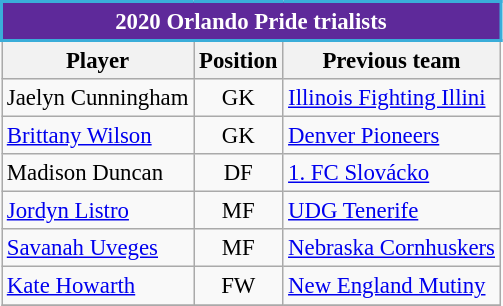<table class="wikitable" style="text-align:left; font-size:95%;">
<tr>
<th colspan="3" style="background:#5E299A; color:white; border:2px solid #3aadd9;" scope="col">2020 Orlando Pride trialists</th>
</tr>
<tr>
<th>Player</th>
<th>Position</th>
<th>Previous team</th>
</tr>
<tr>
<td> Jaelyn Cunningham</td>
<td align="center">GK</td>
<td> <a href='#'>Illinois Fighting Illini</a></td>
</tr>
<tr>
<td> <a href='#'>Brittany Wilson</a></td>
<td align="center">GK</td>
<td> <a href='#'>Denver Pioneers</a></td>
</tr>
<tr>
<td> Madison Duncan</td>
<td align="center">DF</td>
<td> <a href='#'>1. FC Slovácko</a></td>
</tr>
<tr>
<td> <a href='#'>Jordyn Listro</a></td>
<td align="center">MF</td>
<td> <a href='#'>UDG Tenerife</a></td>
</tr>
<tr>
<td> <a href='#'>Savanah Uveges</a></td>
<td align="center">MF</td>
<td> <a href='#'>Nebraska Cornhuskers</a></td>
</tr>
<tr>
<td> <a href='#'>Kate Howarth</a></td>
<td align="center">FW</td>
<td> <a href='#'>New England Mutiny</a></td>
</tr>
<tr>
</tr>
</table>
